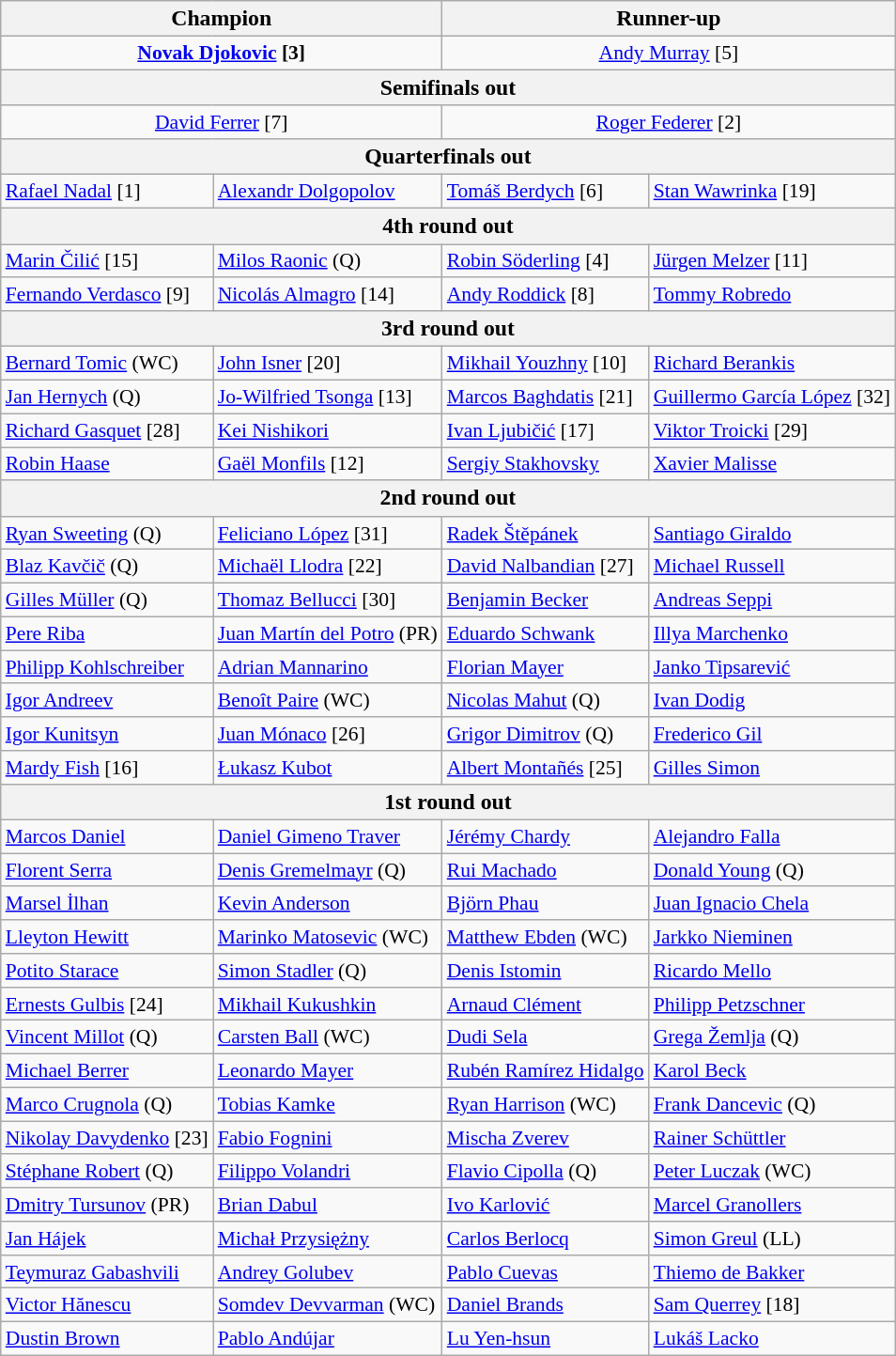<table class="wikitable collapsible collapsed" style=font-size:90%>
<tr style=font-size:110%>
<th colspan=2><strong>Champion</strong></th>
<th colspan=2>Runner-up</th>
</tr>
<tr align=center>
<td colspan=2><strong> <a href='#'>Novak Djokovic</a> [3] </strong></td>
<td colspan=2> <a href='#'>Andy Murray</a> [5]</td>
</tr>
<tr style=font-size:110%>
<th colspan=4>Semifinals out</th>
</tr>
<tr align=center>
<td colspan=2> <a href='#'>David Ferrer</a> [7]</td>
<td colspan=2> <a href='#'>Roger Federer</a> [2]</td>
</tr>
<tr style=font-size:110%>
<th colspan=4>Quarterfinals out</th>
</tr>
<tr>
<td> <a href='#'>Rafael Nadal</a> [1]</td>
<td> <a href='#'>Alexandr Dolgopolov</a></td>
<td> <a href='#'>Tomáš Berdych</a> [6]</td>
<td> <a href='#'>Stan Wawrinka</a> [19]</td>
</tr>
<tr style=font-size:110%>
<th colspan=4>4th round out</th>
</tr>
<tr>
<td> <a href='#'>Marin Čilić</a> [15]</td>
<td> <a href='#'>Milos Raonic</a> (Q)</td>
<td> <a href='#'>Robin Söderling</a> [4]</td>
<td> <a href='#'>Jürgen Melzer</a> [11]</td>
</tr>
<tr>
<td> <a href='#'>Fernando Verdasco</a> [9]</td>
<td> <a href='#'>Nicolás Almagro</a> [14]</td>
<td> <a href='#'>Andy Roddick</a> [8]</td>
<td> <a href='#'>Tommy Robredo</a></td>
</tr>
<tr style=font-size:110%>
<th colspan=4>3rd round out</th>
</tr>
<tr>
<td> <a href='#'>Bernard Tomic</a> (WC)</td>
<td> <a href='#'>John Isner</a> [20]</td>
<td> <a href='#'>Mikhail Youzhny</a> [10]</td>
<td> <a href='#'>Richard Berankis</a></td>
</tr>
<tr>
<td> <a href='#'>Jan Hernych</a> (Q)</td>
<td> <a href='#'>Jo-Wilfried Tsonga</a> [13]</td>
<td> <a href='#'>Marcos Baghdatis</a> [21]</td>
<td> <a href='#'>Guillermo García López</a> [32]</td>
</tr>
<tr>
<td> <a href='#'>Richard Gasquet</a> [28]</td>
<td> <a href='#'>Kei Nishikori</a></td>
<td> <a href='#'>Ivan Ljubičić</a> [17]</td>
<td> <a href='#'>Viktor Troicki</a> [29]</td>
</tr>
<tr>
<td> <a href='#'>Robin Haase</a></td>
<td> <a href='#'>Gaël Monfils</a> [12]</td>
<td> <a href='#'>Sergiy Stakhovsky</a></td>
<td> <a href='#'>Xavier Malisse</a></td>
</tr>
<tr style=font-size:110%>
<th colspan=4>2nd round out</th>
</tr>
<tr>
<td> <a href='#'>Ryan Sweeting</a> (Q)</td>
<td> <a href='#'>Feliciano López</a> [31]</td>
<td> <a href='#'>Radek Štěpánek</a></td>
<td> <a href='#'>Santiago Giraldo</a></td>
</tr>
<tr>
<td> <a href='#'>Blaz Kavčič</a> (Q)</td>
<td> <a href='#'>Michaël Llodra</a> [22]</td>
<td> <a href='#'>David Nalbandian</a> [27]</td>
<td> <a href='#'>Michael Russell</a></td>
</tr>
<tr>
<td> <a href='#'>Gilles Müller</a> (Q)</td>
<td> <a href='#'>Thomaz Bellucci</a> [30]</td>
<td> <a href='#'>Benjamin Becker</a></td>
<td> <a href='#'>Andreas Seppi</a></td>
</tr>
<tr>
<td> <a href='#'>Pere Riba</a></td>
<td> <a href='#'>Juan Martín del Potro</a> (PR)</td>
<td> <a href='#'>Eduardo Schwank</a></td>
<td> <a href='#'>Illya Marchenko</a></td>
</tr>
<tr>
<td> <a href='#'>Philipp Kohlschreiber</a></td>
<td> <a href='#'>Adrian Mannarino</a></td>
<td> <a href='#'>Florian Mayer</a></td>
<td> <a href='#'>Janko Tipsarević</a></td>
</tr>
<tr>
<td> <a href='#'>Igor Andreev</a></td>
<td> <a href='#'>Benoît Paire</a> (WC)</td>
<td> <a href='#'>Nicolas Mahut</a> (Q)</td>
<td> <a href='#'>Ivan Dodig</a></td>
</tr>
<tr>
<td> <a href='#'>Igor Kunitsyn</a></td>
<td> <a href='#'>Juan Mónaco</a> [26]</td>
<td> <a href='#'>Grigor Dimitrov</a> (Q)</td>
<td> <a href='#'>Frederico Gil</a></td>
</tr>
<tr>
<td> <a href='#'>Mardy Fish</a> [16]</td>
<td> <a href='#'>Łukasz Kubot</a></td>
<td> <a href='#'>Albert Montañés</a> [25]</td>
<td> <a href='#'>Gilles Simon</a></td>
</tr>
<tr style=font-size:110%>
<th colspan=4>1st round out</th>
</tr>
<tr>
<td> <a href='#'>Marcos Daniel</a></td>
<td> <a href='#'>Daniel Gimeno Traver</a></td>
<td> <a href='#'>Jérémy Chardy</a></td>
<td> <a href='#'>Alejandro Falla</a></td>
</tr>
<tr>
<td> <a href='#'>Florent Serra</a></td>
<td> <a href='#'>Denis Gremelmayr</a> (Q)</td>
<td> <a href='#'>Rui Machado</a></td>
<td> <a href='#'>Donald Young</a> (Q)</td>
</tr>
<tr>
<td> <a href='#'>Marsel İlhan</a></td>
<td> <a href='#'>Kevin Anderson</a></td>
<td> <a href='#'>Björn Phau</a></td>
<td> <a href='#'>Juan Ignacio Chela</a></td>
</tr>
<tr>
<td> <a href='#'>Lleyton Hewitt</a></td>
<td> <a href='#'>Marinko Matosevic</a> (WC)</td>
<td> <a href='#'>Matthew Ebden</a> (WC)</td>
<td> <a href='#'>Jarkko Nieminen</a></td>
</tr>
<tr>
<td> <a href='#'>Potito Starace</a></td>
<td> <a href='#'>Simon Stadler</a> (Q)</td>
<td> <a href='#'>Denis Istomin</a></td>
<td> <a href='#'>Ricardo Mello</a></td>
</tr>
<tr>
<td> <a href='#'>Ernests Gulbis</a> [24]</td>
<td> <a href='#'>Mikhail Kukushkin</a></td>
<td> <a href='#'>Arnaud Clément</a></td>
<td> <a href='#'>Philipp Petzschner</a></td>
</tr>
<tr>
<td> <a href='#'>Vincent Millot</a> (Q)</td>
<td> <a href='#'>Carsten Ball</a> (WC)</td>
<td> <a href='#'>Dudi Sela</a></td>
<td> <a href='#'>Grega Žemlja</a> (Q)</td>
</tr>
<tr>
<td> <a href='#'>Michael Berrer</a></td>
<td> <a href='#'>Leonardo Mayer</a></td>
<td> <a href='#'>Rubén Ramírez Hidalgo</a></td>
<td> <a href='#'>Karol Beck</a></td>
</tr>
<tr>
<td> <a href='#'>Marco Crugnola</a> (Q)</td>
<td> <a href='#'>Tobias Kamke</a></td>
<td> <a href='#'>Ryan Harrison</a> (WC)</td>
<td> <a href='#'>Frank Dancevic</a> (Q)</td>
</tr>
<tr>
<td> <a href='#'>Nikolay Davydenko</a> [23]</td>
<td> <a href='#'>Fabio Fognini</a></td>
<td> <a href='#'>Mischa Zverev</a></td>
<td> <a href='#'>Rainer Schüttler</a></td>
</tr>
<tr>
<td> <a href='#'>Stéphane Robert</a> (Q)</td>
<td> <a href='#'>Filippo Volandri</a></td>
<td> <a href='#'>Flavio Cipolla</a> (Q)</td>
<td> <a href='#'>Peter Luczak</a> (WC)</td>
</tr>
<tr>
<td> <a href='#'>Dmitry Tursunov</a> (PR)</td>
<td> <a href='#'>Brian Dabul</a></td>
<td> <a href='#'>Ivo Karlović</a></td>
<td> <a href='#'>Marcel Granollers</a></td>
</tr>
<tr>
<td> <a href='#'>Jan Hájek</a></td>
<td> <a href='#'>Michał Przysiężny</a></td>
<td> <a href='#'>Carlos Berlocq</a></td>
<td> <a href='#'>Simon Greul</a> (LL)</td>
</tr>
<tr>
<td> <a href='#'>Teymuraz Gabashvili</a></td>
<td> <a href='#'>Andrey Golubev</a></td>
<td> <a href='#'>Pablo Cuevas</a></td>
<td> <a href='#'>Thiemo de Bakker</a></td>
</tr>
<tr>
<td> <a href='#'>Victor Hănescu</a></td>
<td> <a href='#'>Somdev Devvarman</a> (WC)</td>
<td> <a href='#'>Daniel Brands</a></td>
<td> <a href='#'>Sam Querrey</a> [18]</td>
</tr>
<tr>
<td> <a href='#'>Dustin Brown</a></td>
<td> <a href='#'>Pablo Andújar</a></td>
<td> <a href='#'>Lu Yen-hsun</a></td>
<td> <a href='#'>Lukáš Lacko</a></td>
</tr>
</table>
